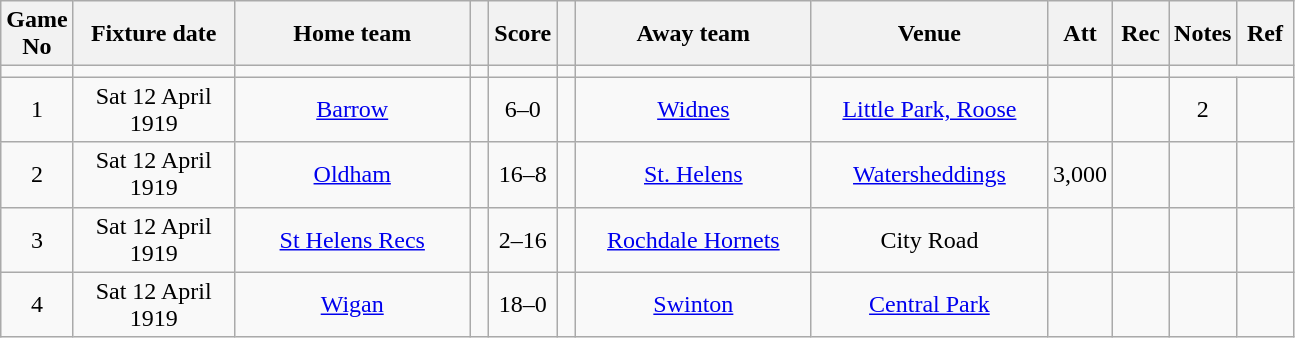<table class="wikitable" style="text-align:center;">
<tr>
<th width=20 abbr="No">Game No</th>
<th width=100 abbr="Date">Fixture date</th>
<th width=150 abbr="Home team">Home team</th>
<th width=5 abbr="space"></th>
<th width=20 abbr="Score">Score</th>
<th width=5 abbr="space"></th>
<th width=150 abbr="Away team">Away team</th>
<th width=150 abbr="Venue">Venue</th>
<th width=30 abbr="Att">Att</th>
<th width=30 abbr="Rec">Rec</th>
<th width=20 abbr="Notes">Notes</th>
<th width=30 abbr="Ref">Ref</th>
</tr>
<tr>
<td></td>
<td></td>
<td></td>
<td></td>
<td></td>
<td></td>
<td></td>
<td></td>
<td></td>
<td></td>
</tr>
<tr>
<td>1</td>
<td>Sat 12 April 1919</td>
<td><a href='#'>Barrow</a></td>
<td></td>
<td>6–0</td>
<td></td>
<td><a href='#'>Widnes</a></td>
<td><a href='#'>Little Park, Roose</a></td>
<td></td>
<td></td>
<td>2</td>
<td></td>
</tr>
<tr>
<td>2</td>
<td>Sat 12 April 1919</td>
<td><a href='#'>Oldham</a></td>
<td></td>
<td>16–8</td>
<td></td>
<td><a href='#'>St. Helens</a></td>
<td><a href='#'>Watersheddings</a></td>
<td>3,000</td>
<td></td>
<td></td>
<td></td>
</tr>
<tr>
<td>3</td>
<td>Sat 12 April 1919</td>
<td><a href='#'>St Helens Recs</a></td>
<td></td>
<td>2–16</td>
<td></td>
<td><a href='#'>Rochdale Hornets</a></td>
<td>City Road</td>
<td></td>
<td></td>
<td></td>
<td></td>
</tr>
<tr>
<td>4</td>
<td>Sat 12 April 1919</td>
<td><a href='#'>Wigan</a></td>
<td></td>
<td>18–0</td>
<td></td>
<td><a href='#'>Swinton</a></td>
<td><a href='#'>Central Park</a></td>
<td></td>
<td></td>
<td></td>
<td></td>
</tr>
</table>
